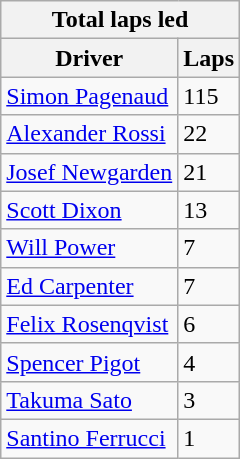<table class="wikitable">
<tr>
<th colspan=2>Total laps led</th>
</tr>
<tr>
<th>Driver</th>
<th>Laps</th>
</tr>
<tr>
<td><a href='#'>Simon Pagenaud</a></td>
<td>115</td>
</tr>
<tr>
<td><a href='#'>Alexander Rossi</a></td>
<td>22</td>
</tr>
<tr>
<td><a href='#'>Josef Newgarden</a></td>
<td>21</td>
</tr>
<tr>
<td><a href='#'>Scott Dixon</a></td>
<td>13</td>
</tr>
<tr>
<td><a href='#'>Will Power</a></td>
<td>7</td>
</tr>
<tr>
<td><a href='#'>Ed Carpenter</a></td>
<td>7</td>
</tr>
<tr>
<td><a href='#'>Felix Rosenqvist</a></td>
<td>6</td>
</tr>
<tr>
<td><a href='#'>Spencer Pigot</a></td>
<td>4</td>
</tr>
<tr>
<td><a href='#'>Takuma Sato</a></td>
<td>3</td>
</tr>
<tr>
<td><a href='#'>Santino Ferrucci</a></td>
<td>1</td>
</tr>
</table>
